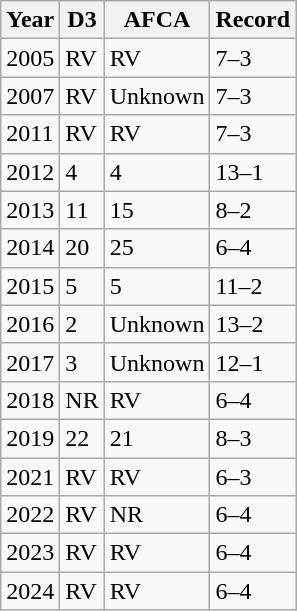<table class="wikitable">
<tr>
<th>Year</th>
<th>D3</th>
<th>AFCA</th>
<th>Record</th>
</tr>
<tr>
<td>2005</td>
<td>RV</td>
<td>RV</td>
<td>7–3</td>
</tr>
<tr>
<td>2007</td>
<td>RV</td>
<td>Unknown</td>
<td>7–3</td>
</tr>
<tr>
<td>2011</td>
<td>RV</td>
<td>RV</td>
<td>7–3</td>
</tr>
<tr>
<td>2012</td>
<td>4</td>
<td>4</td>
<td>13–1</td>
</tr>
<tr>
<td>2013</td>
<td>11</td>
<td>15</td>
<td>8–2</td>
</tr>
<tr>
<td>2014</td>
<td>20</td>
<td>25</td>
<td>6–4</td>
</tr>
<tr>
<td>2015</td>
<td>5</td>
<td>5</td>
<td>11–2</td>
</tr>
<tr>
<td>2016</td>
<td>2</td>
<td>Unknown</td>
<td>13–2</td>
</tr>
<tr>
<td>2017</td>
<td>3</td>
<td>Unknown</td>
<td>12–1</td>
</tr>
<tr>
<td>2018</td>
<td>NR</td>
<td>RV</td>
<td>6–4</td>
</tr>
<tr>
<td>2019</td>
<td>22</td>
<td>21</td>
<td>8–3</td>
</tr>
<tr>
<td>2021</td>
<td>RV</td>
<td>RV</td>
<td>6–3</td>
</tr>
<tr>
<td>2022</td>
<td>RV</td>
<td>NR</td>
<td>6–4</td>
</tr>
<tr>
<td>2023</td>
<td>RV</td>
<td>RV</td>
<td>6–4</td>
</tr>
<tr>
<td>2024</td>
<td>RV</td>
<td>RV</td>
<td>6–4</td>
</tr>
</table>
